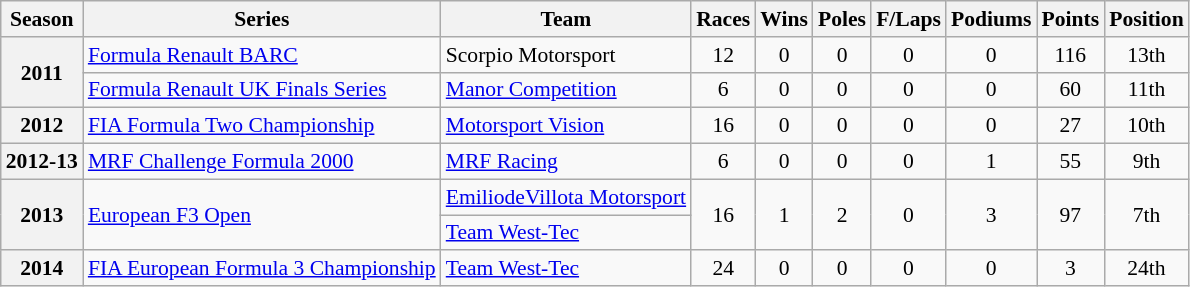<table class="wikitable" style="font-size:90%; text-align:center">
<tr>
<th>Season</th>
<th>Series</th>
<th>Team</th>
<th>Races</th>
<th>Wins</th>
<th>Poles</th>
<th>F/Laps</th>
<th>Podiums</th>
<th>Points</th>
<th>Position</th>
</tr>
<tr>
<th rowspan=2>2011</th>
<td align=left><a href='#'>Formula Renault BARC</a></td>
<td align=left>Scorpio Motorsport</td>
<td>12</td>
<td>0</td>
<td>0</td>
<td>0</td>
<td>0</td>
<td>116</td>
<td>13th</td>
</tr>
<tr>
<td align=left><a href='#'>Formula Renault UK Finals Series</a></td>
<td align=left><a href='#'>Manor Competition</a></td>
<td>6</td>
<td>0</td>
<td>0</td>
<td>0</td>
<td>0</td>
<td>60</td>
<td>11th</td>
</tr>
<tr>
<th>2012</th>
<td align=left><a href='#'>FIA Formula Two Championship</a></td>
<td align=left><a href='#'>Motorsport Vision</a></td>
<td>16</td>
<td>0</td>
<td>0</td>
<td>0</td>
<td>0</td>
<td>27</td>
<td>10th</td>
</tr>
<tr>
<th>2012-13</th>
<td align=left><a href='#'>MRF Challenge Formula 2000</a></td>
<td align=left><a href='#'>MRF Racing</a></td>
<td>6</td>
<td>0</td>
<td>0</td>
<td>0</td>
<td>1</td>
<td>55</td>
<td>9th</td>
</tr>
<tr>
<th rowspan=2>2013</th>
<td rowspan=2 align=left><a href='#'>European F3 Open</a></td>
<td align=left><a href='#'>EmiliodeVillota Motorsport</a></td>
<td rowspan=2>16</td>
<td rowspan=2>1</td>
<td rowspan=2>2</td>
<td rowspan=2>0</td>
<td rowspan=2>3</td>
<td rowspan=2>97</td>
<td rowspan=2>7th</td>
</tr>
<tr>
<td align=left><a href='#'>Team West-Tec</a></td>
</tr>
<tr>
<th>2014</th>
<td align=left><a href='#'>FIA European Formula 3 Championship</a></td>
<td align=left><a href='#'>Team West-Tec</a></td>
<td>24</td>
<td>0</td>
<td>0</td>
<td>0</td>
<td>0</td>
<td>3</td>
<td>24th</td>
</tr>
</table>
